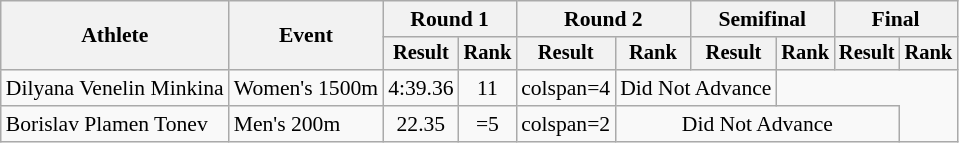<table class="wikitable" style="font-size:90%">
<tr>
<th rowspan="2">Athlete</th>
<th rowspan="2">Event</th>
<th colspan="2">Round 1</th>
<th colspan="2">Round 2</th>
<th colspan="2">Semifinal</th>
<th colspan="2">Final</th>
</tr>
<tr style="font-size:95%">
<th>Result</th>
<th>Rank</th>
<th>Result</th>
<th>Rank</th>
<th>Result</th>
<th>Rank</th>
<th>Result</th>
<th>Rank</th>
</tr>
<tr align=center>
<td align=left>Dilyana Venelin Minkina</td>
<td align=left>Women's 1500m</td>
<td>4:39.36</td>
<td>11</td>
<td>colspan=4 </td>
<td colspan=2>Did Not Advance</td>
</tr>
<tr align=center>
<td align=left>Borislav Plamen Tonev</td>
<td align=left>Men's 200m</td>
<td>22.35</td>
<td>=5</td>
<td>colspan=2 </td>
<td colspan=4>Did Not Advance</td>
</tr>
</table>
